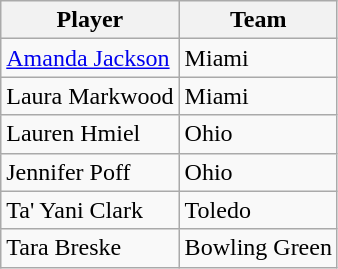<table class="wikitable">
<tr>
<th>Player</th>
<th>Team</th>
</tr>
<tr>
<td><a href='#'>Amanda Jackson</a></td>
<td>Miami</td>
</tr>
<tr>
<td>Laura Markwood</td>
<td>Miami</td>
</tr>
<tr>
<td>Lauren Hmiel</td>
<td>Ohio</td>
</tr>
<tr>
<td>Jennifer Poff</td>
<td>Ohio</td>
</tr>
<tr>
<td>Ta' Yani Clark</td>
<td>Toledo</td>
</tr>
<tr>
<td>Tara Breske</td>
<td>Bowling Green</td>
</tr>
</table>
